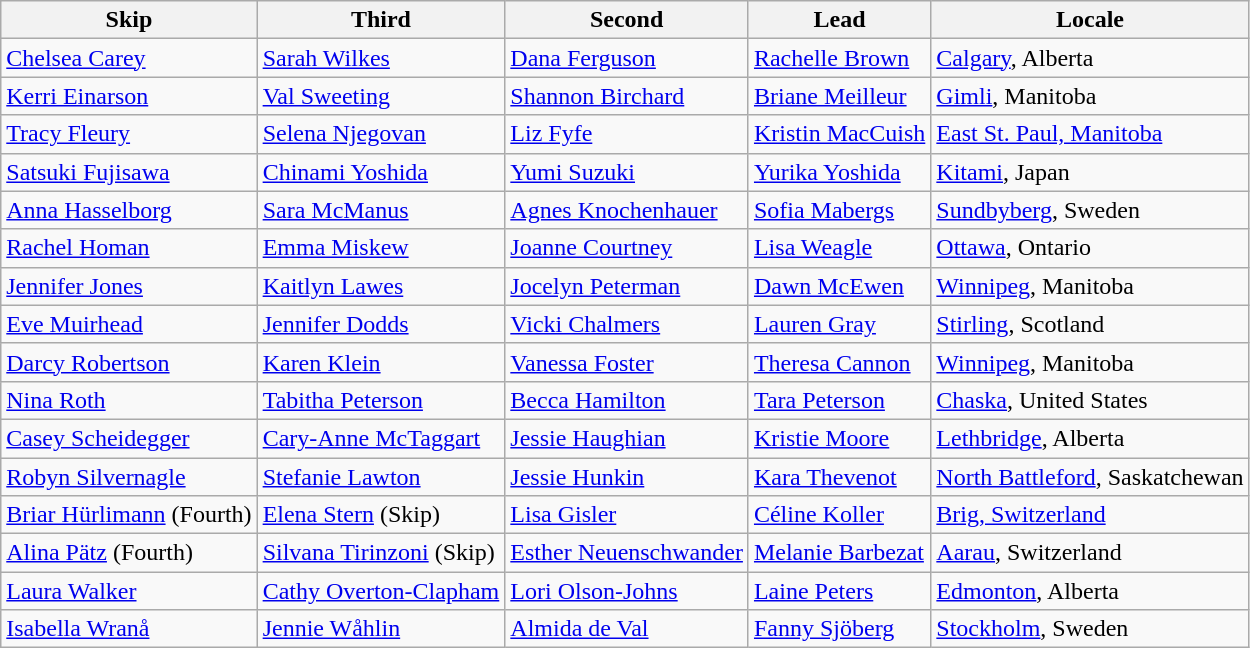<table class=wikitable>
<tr>
<th>Skip</th>
<th>Third</th>
<th>Second</th>
<th>Lead</th>
<th>Locale</th>
</tr>
<tr>
<td><a href='#'>Chelsea Carey</a></td>
<td><a href='#'>Sarah Wilkes</a></td>
<td><a href='#'>Dana Ferguson</a></td>
<td><a href='#'>Rachelle Brown</a></td>
<td> <a href='#'>Calgary</a>, Alberta</td>
</tr>
<tr>
<td><a href='#'>Kerri Einarson</a></td>
<td><a href='#'>Val Sweeting</a></td>
<td><a href='#'>Shannon Birchard</a></td>
<td><a href='#'>Briane Meilleur</a></td>
<td> <a href='#'>Gimli</a>, Manitoba</td>
</tr>
<tr>
<td><a href='#'>Tracy Fleury</a></td>
<td><a href='#'>Selena Njegovan</a></td>
<td><a href='#'>Liz Fyfe</a></td>
<td><a href='#'>Kristin MacCuish</a></td>
<td> <a href='#'>East St. Paul, Manitoba</a></td>
</tr>
<tr>
<td><a href='#'>Satsuki Fujisawa</a></td>
<td><a href='#'>Chinami Yoshida</a></td>
<td><a href='#'>Yumi Suzuki</a></td>
<td><a href='#'>Yurika Yoshida</a></td>
<td> <a href='#'>Kitami</a>, Japan</td>
</tr>
<tr>
<td><a href='#'>Anna Hasselborg</a></td>
<td><a href='#'>Sara McManus</a></td>
<td><a href='#'>Agnes Knochenhauer</a></td>
<td><a href='#'>Sofia Mabergs</a></td>
<td> <a href='#'>Sundbyberg</a>, Sweden</td>
</tr>
<tr>
<td><a href='#'>Rachel Homan</a></td>
<td><a href='#'>Emma Miskew</a></td>
<td><a href='#'>Joanne Courtney</a></td>
<td><a href='#'>Lisa Weagle</a></td>
<td> <a href='#'>Ottawa</a>, Ontario</td>
</tr>
<tr>
<td><a href='#'>Jennifer Jones</a></td>
<td><a href='#'>Kaitlyn Lawes</a></td>
<td><a href='#'>Jocelyn Peterman</a></td>
<td><a href='#'>Dawn McEwen</a></td>
<td> <a href='#'>Winnipeg</a>, Manitoba</td>
</tr>
<tr>
<td><a href='#'>Eve Muirhead</a></td>
<td><a href='#'>Jennifer Dodds</a></td>
<td><a href='#'>Vicki Chalmers</a></td>
<td><a href='#'>Lauren Gray</a></td>
<td> <a href='#'>Stirling</a>, Scotland</td>
</tr>
<tr>
<td><a href='#'>Darcy Robertson</a></td>
<td><a href='#'>Karen Klein</a></td>
<td><a href='#'>Vanessa Foster</a></td>
<td><a href='#'>Theresa Cannon</a></td>
<td> <a href='#'>Winnipeg</a>, Manitoba</td>
</tr>
<tr>
<td><a href='#'>Nina Roth</a></td>
<td><a href='#'>Tabitha Peterson</a></td>
<td><a href='#'>Becca Hamilton</a></td>
<td><a href='#'>Tara Peterson</a></td>
<td> <a href='#'>Chaska</a>, United States</td>
</tr>
<tr>
<td><a href='#'>Casey Scheidegger</a></td>
<td><a href='#'>Cary-Anne McTaggart</a></td>
<td><a href='#'>Jessie Haughian</a></td>
<td><a href='#'>Kristie Moore</a></td>
<td> <a href='#'>Lethbridge</a>, Alberta</td>
</tr>
<tr>
<td><a href='#'>Robyn Silvernagle</a></td>
<td><a href='#'>Stefanie Lawton</a></td>
<td><a href='#'>Jessie Hunkin</a></td>
<td><a href='#'>Kara Thevenot</a></td>
<td> <a href='#'>North Battleford</a>, Saskatchewan</td>
</tr>
<tr>
<td><a href='#'>Briar Hürlimann</a> (Fourth)</td>
<td><a href='#'>Elena Stern</a> (Skip)</td>
<td><a href='#'>Lisa Gisler</a></td>
<td><a href='#'>Céline Koller</a></td>
<td> <a href='#'>Brig, Switzerland</a></td>
</tr>
<tr>
<td><a href='#'>Alina Pätz</a> (Fourth)</td>
<td><a href='#'>Silvana Tirinzoni</a> (Skip)</td>
<td><a href='#'>Esther Neuenschwander</a></td>
<td><a href='#'>Melanie Barbezat</a></td>
<td> <a href='#'>Aarau</a>, Switzerland</td>
</tr>
<tr>
<td><a href='#'>Laura Walker</a></td>
<td><a href='#'>Cathy Overton-Clapham</a></td>
<td><a href='#'>Lori Olson-Johns</a></td>
<td><a href='#'>Laine Peters</a></td>
<td> <a href='#'>Edmonton</a>, Alberta</td>
</tr>
<tr>
<td><a href='#'>Isabella Wranå</a></td>
<td><a href='#'>Jennie Wåhlin</a></td>
<td><a href='#'>Almida de Val</a></td>
<td><a href='#'>Fanny Sjöberg</a></td>
<td> <a href='#'>Stockholm</a>, Sweden</td>
</tr>
</table>
